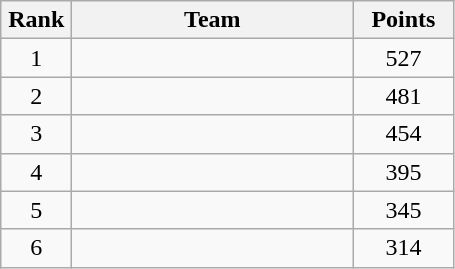<table class="wikitable" style="text-align:center;">
<tr>
<th width=40>Rank</th>
<th width=180>Team</th>
<th width=60>Points</th>
</tr>
<tr>
<td>1</td>
<td align=left></td>
<td>527</td>
</tr>
<tr>
<td>2</td>
<td align=left></td>
<td>481</td>
</tr>
<tr>
<td>3</td>
<td align=left></td>
<td>454</td>
</tr>
<tr>
<td>4</td>
<td align=left></td>
<td>395</td>
</tr>
<tr>
<td>5</td>
<td align=left></td>
<td>345</td>
</tr>
<tr>
<td>6</td>
<td align=left></td>
<td>314</td>
</tr>
</table>
